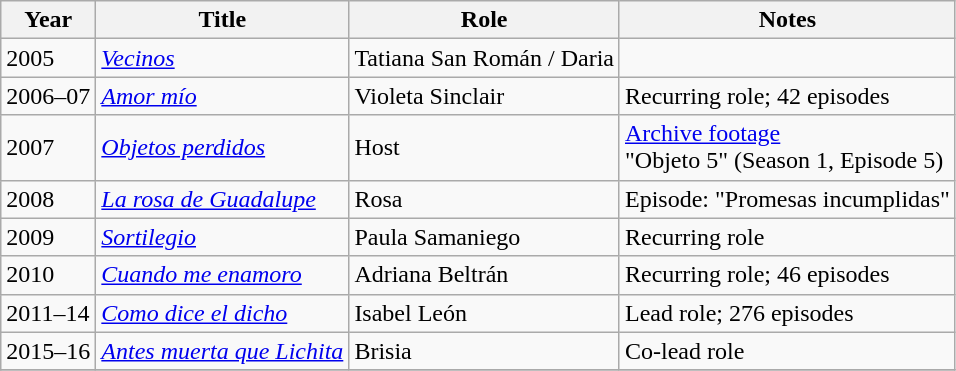<table class="wikitable sortable">
<tr>
<th>Year</th>
<th>Title</th>
<th>Role</th>
<th>Notes</th>
</tr>
<tr>
<td>2005</td>
<td><em><a href='#'>Vecinos</a></em></td>
<td>Tatiana San Román / Daria</td>
<td></td>
</tr>
<tr>
<td>2006–07</td>
<td><em><a href='#'>Amor mío</a></em></td>
<td>Violeta Sinclair</td>
<td>Recurring role; 42 episodes</td>
</tr>
<tr>
<td>2007</td>
<td><em><a href='#'>Objetos perdidos</a></em></td>
<td>Host</td>
<td><a href='#'>Archive footage</a><br>"Objeto 5" (Season 1, Episode 5)</td>
</tr>
<tr>
<td>2008</td>
<td><em><a href='#'>La rosa de Guadalupe</a></em></td>
<td>Rosa</td>
<td>Episode: "Promesas incumplidas"</td>
</tr>
<tr>
<td>2009</td>
<td><em><a href='#'>Sortilegio</a></em></td>
<td>Paula Samaniego</td>
<td>Recurring role</td>
</tr>
<tr>
<td>2010</td>
<td><em><a href='#'>Cuando me enamoro</a></em></td>
<td>Adriana Beltrán</td>
<td>Recurring role; 46 episodes</td>
</tr>
<tr>
<td>2011–14</td>
<td><em><a href='#'>Como dice el dicho</a></em></td>
<td>Isabel León</td>
<td>Lead role; 276 episodes</td>
</tr>
<tr>
<td>2015–16</td>
<td><em><a href='#'>Antes muerta que Lichita</a></em></td>
<td>Brisia</td>
<td>Co-lead role</td>
</tr>
<tr>
</tr>
</table>
